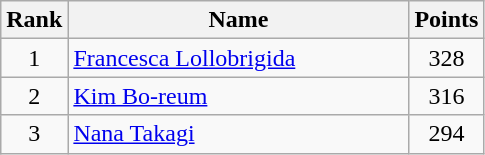<table class="wikitable" border="1" style="text-align:center">
<tr>
<th width=30>Rank</th>
<th width=220>Name</th>
<th width=25>Points</th>
</tr>
<tr>
<td>1</td>
<td align="left"> <a href='#'>Francesca Lollobrigida</a></td>
<td>328</td>
</tr>
<tr>
<td>2</td>
<td align="left"> <a href='#'>Kim Bo-reum</a></td>
<td>316</td>
</tr>
<tr>
<td>3</td>
<td align="left"> <a href='#'>Nana Takagi</a></td>
<td>294</td>
</tr>
</table>
